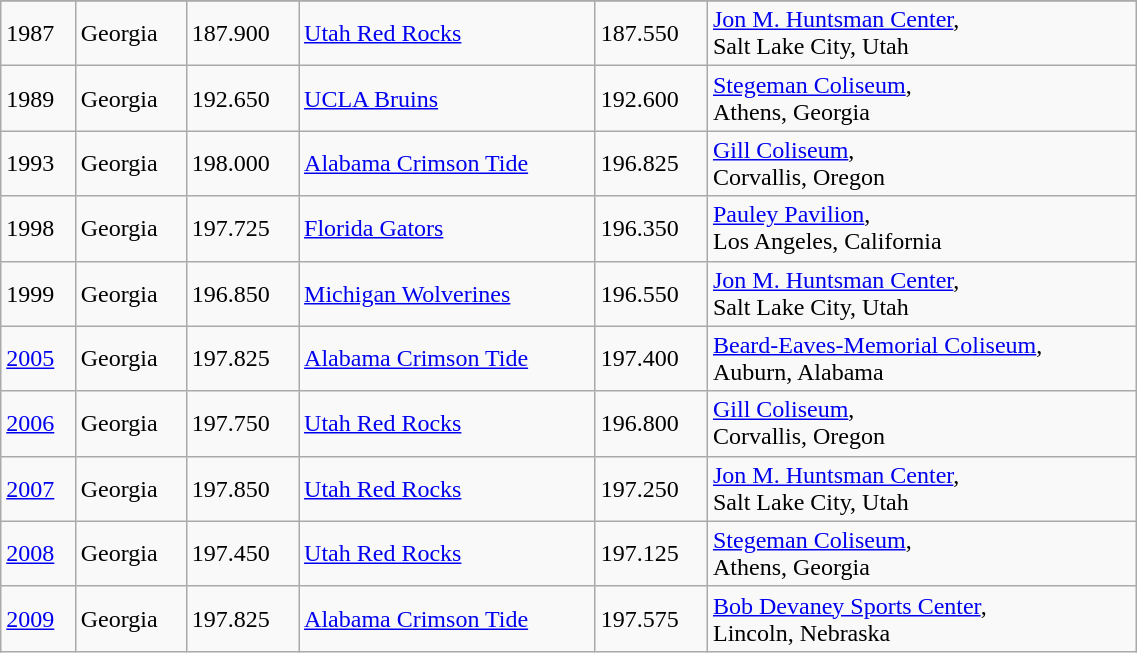<table class="wikitable" width=60%>
<tr>
</tr>
<tr>
<td>1987</td>
<td>Georgia</td>
<td>187.900</td>
<td><a href='#'>Utah Red Rocks</a></td>
<td>187.550</td>
<td><a href='#'>Jon M. Huntsman Center</a>, <br>Salt Lake City, Utah</td>
</tr>
<tr>
<td>1989</td>
<td>Georgia</td>
<td>192.650</td>
<td><a href='#'>UCLA Bruins</a></td>
<td>192.600</td>
<td><a href='#'>Stegeman Coliseum</a>, <br>Athens, Georgia</td>
</tr>
<tr>
<td>1993</td>
<td>Georgia</td>
<td>198.000</td>
<td><a href='#'>Alabama Crimson Tide</a></td>
<td>196.825</td>
<td><a href='#'>Gill Coliseum</a>, <br>Corvallis, Oregon</td>
</tr>
<tr>
<td>1998</td>
<td>Georgia</td>
<td>197.725</td>
<td><a href='#'>Florida Gators</a></td>
<td>196.350</td>
<td><a href='#'>Pauley Pavilion</a>, <br>Los Angeles, California</td>
</tr>
<tr>
<td>1999</td>
<td>Georgia</td>
<td>196.850</td>
<td><a href='#'>Michigan Wolverines</a></td>
<td>196.550</td>
<td><a href='#'>Jon M. Huntsman Center</a>, <br>Salt Lake City, Utah</td>
</tr>
<tr>
<td><a href='#'>2005</a></td>
<td>Georgia</td>
<td>197.825</td>
<td><a href='#'>Alabama Crimson Tide</a></td>
<td>197.400</td>
<td><a href='#'>Beard-Eaves-Memorial Coliseum</a>, <br>Auburn, Alabama</td>
</tr>
<tr>
<td><a href='#'>2006</a></td>
<td>Georgia</td>
<td>197.750</td>
<td><a href='#'>Utah Red Rocks</a></td>
<td>196.800</td>
<td><a href='#'>Gill Coliseum</a>, <br>Corvallis, Oregon</td>
</tr>
<tr>
<td><a href='#'>2007</a></td>
<td>Georgia</td>
<td>197.850</td>
<td><a href='#'>Utah Red Rocks</a></td>
<td>197.250</td>
<td><a href='#'>Jon M. Huntsman Center</a>, <br>Salt Lake City, Utah</td>
</tr>
<tr>
<td><a href='#'>2008</a></td>
<td>Georgia</td>
<td>197.450</td>
<td><a href='#'>Utah Red Rocks</a></td>
<td>197.125</td>
<td><a href='#'>Stegeman Coliseum</a>, <br>Athens, Georgia</td>
</tr>
<tr>
<td><a href='#'>2009</a></td>
<td>Georgia</td>
<td>197.825</td>
<td><a href='#'>Alabama Crimson Tide</a></td>
<td>197.575</td>
<td><a href='#'>Bob Devaney Sports Center</a>, <br>Lincoln, Nebraska</td>
</tr>
</table>
